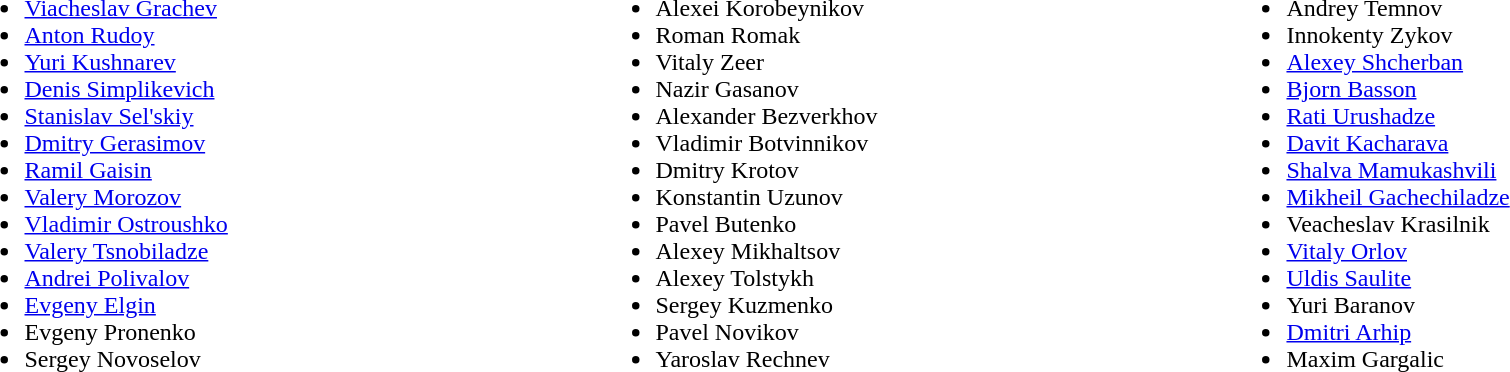<table style="width:100%;">
<tr>
<td style="width:25%; vertical-align:top;"><br><ul><li> <a href='#'>Viacheslav Grachev</a></li><li> <a href='#'>Anton Rudoy</a></li><li> <a href='#'>Yuri Kushnarev</a></li><li> <a href='#'>Denis Simplikevich</a></li><li> <a href='#'>Stanislav Sel'skiy</a></li><li> <a href='#'>Dmitry Gerasimov</a></li><li> <a href='#'>Ramil Gaisin</a></li><li> <a href='#'>Valery Morozov</a></li><li> <a href='#'>Vladimir Ostroushko</a></li><li> <a href='#'>Valery Tsnobiladze</a></li><li> <a href='#'>Andrei Polivalov</a></li><li> <a href='#'>Evgeny Elgin</a></li><li> Evgeny Pronenko</li><li> Sergey Novoselov</li></ul></td>
<td style="width:25%; vertical-align:top;"><br><ul><li> Alexei Korobeynikov</li><li> Roman Romak</li><li> Vitaly Zeer</li><li> Nazir Gasanov</li><li> Alexander Bezverkhov</li><li> Vladimir Botvinnikov</li><li> Dmitry Krotov</li><li> Konstantin Uzunov</li><li> Pavel Butenko</li><li> Alexey Mikhaltsov</li><li> Alexey Tolstykh</li><li> Sergey Kuzmenko</li><li> Pavel Novikov</li><li> Yaroslav Rechnev</li></ul></td>
<td style="width:25%; vertical-align:top;"><br><ul><li> Andrey Temnov</li><li> Innokenty Zykov</li><li> <a href='#'>Alexey Shcherban</a></li><li> <a href='#'>Bjorn Basson</a></li><li> <a href='#'>Rati Urushadze</a></li><li> <a href='#'>Davit Kacharava</a></li><li> <a href='#'>Shalva Mamukashvili</a></li><li> <a href='#'>Mikheil Gachechiladze</a></li><li> Veacheslav Krasilnik</li><li> <a href='#'>Vitaly Orlov</a></li><li> <a href='#'>Uldis Saulite</a></li><li> Yuri Baranov</li><li> <a href='#'>Dmitri Arhip</a></li><li> Maxim Gargalic</li></ul></td>
</tr>
</table>
